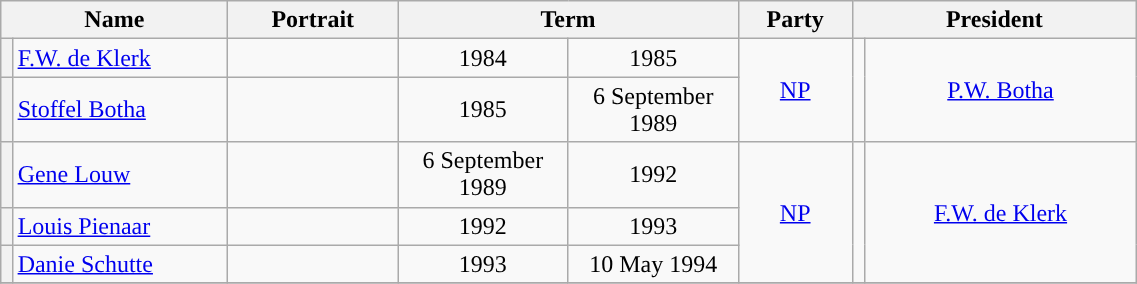<table class="wikitable" width=60%>
<tr>
<th colspan=2 width=20%>Name</th>
<th width=75>Portrait</th>
<th colspan=2 width=30%>Term</th>
<th width=10%>Party</th>
<th colspan=2 width=25%>President </th>
</tr>
<tr style="text-align:center">
<th style="width:1%;background-color: "></th>
<td align=left><a href='#'>F.W. de Klerk</a></td>
<td></td>
<td>1984</td>
<td>1985</td>
<td rowspan=2><a href='#'>NP</a></td>
<td rowspan=2 style="width:1%;background-color: "></td>
<td rowspan=2><a href='#'>P.W. Botha</a><br> </td>
</tr>
<tr style="text-align:center">
<th style="width:1%;background-color: "></th>
<td align=left><a href='#'>Stoffel Botha</a></td>
<td></td>
<td>1985</td>
<td>6 September 1989</td>
</tr>
<tr style="text-align:center">
<th style="width:1%;background-color: "></th>
<td align=left><a href='#'>Gene Louw</a></td>
<td></td>
<td>6 September 1989</td>
<td>1992</td>
<td rowspan=3><a href='#'>NP</a></td>
<td rowspan=3 style="width:1%;background-color: "></td>
<td rowspan=3><a href='#'>F.W. de Klerk</a><br> </td>
</tr>
<tr style="text-align:center">
<th style="width:1%;background-color: "></th>
<td align=left><a href='#'>Louis Pienaar</a></td>
<td></td>
<td>1992</td>
<td>1993</td>
</tr>
<tr style="text-align:center">
<th style="width:1%;background-color: "></th>
<td align=left><a href='#'>Danie Schutte</a></td>
<td></td>
<td>1993</td>
<td>10 May 1994</td>
</tr>
<tr>
</tr>
</table>
